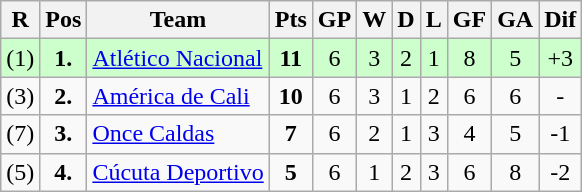<table class="wikitable sortable" style="text-align: center;">
<tr>
<th align="center">R</th>
<th align="center">Pos</th>
<th align="center">Team</th>
<th align="center">Pts</th>
<th align="center">GP</th>
<th align="center">W</th>
<th align="center">D</th>
<th align="center">L</th>
<th align="center">GF</th>
<th align="center">GA</th>
<th align="center">Dif</th>
</tr>
<tr style="background: #CCFFCC;">
<td>(1)</td>
<td><strong>1.</strong></td>
<td align="left"><a href='#'>Atlético Nacional</a></td>
<td><strong>11</strong></td>
<td>6</td>
<td>3</td>
<td>2</td>
<td>1</td>
<td>8</td>
<td>5</td>
<td>+3</td>
</tr>
<tr>
<td>(3)</td>
<td><strong>2.</strong></td>
<td align="left"><a href='#'>América de Cali</a></td>
<td><strong>10</strong></td>
<td>6</td>
<td>3</td>
<td>1</td>
<td>2</td>
<td>6</td>
<td>6</td>
<td>-</td>
</tr>
<tr>
<td>(7)</td>
<td><strong>3.</strong></td>
<td align="left"><a href='#'>Once Caldas</a></td>
<td><strong>7</strong></td>
<td>6</td>
<td>2</td>
<td>1</td>
<td>3</td>
<td>4</td>
<td>5</td>
<td>-1</td>
</tr>
<tr>
<td>(5)</td>
<td><strong>4.</strong></td>
<td align="left"><a href='#'>Cúcuta Deportivo</a></td>
<td><strong>5</strong></td>
<td>6</td>
<td>1</td>
<td>2</td>
<td>3</td>
<td>6</td>
<td>8</td>
<td>-2</td>
</tr>
</table>
